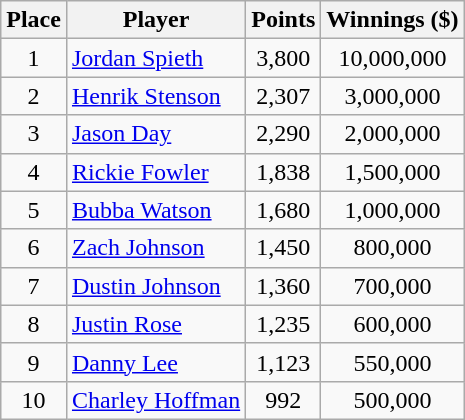<table class="wikitable">
<tr>
<th>Place</th>
<th>Player</th>
<th>Points</th>
<th>Winnings ($)</th>
</tr>
<tr>
<td align=center>1</td>
<td> <a href='#'>Jordan Spieth</a></td>
<td align=center>3,800</td>
<td align=center>10,000,000</td>
</tr>
<tr>
<td align=center>2</td>
<td> <a href='#'>Henrik Stenson</a></td>
<td align=center>2,307</td>
<td align=center>3,000,000</td>
</tr>
<tr>
<td align=center>3</td>
<td> <a href='#'>Jason Day</a></td>
<td align=center>2,290</td>
<td align=center>2,000,000</td>
</tr>
<tr>
<td align=center>4</td>
<td> <a href='#'>Rickie Fowler</a></td>
<td align=center>1,838</td>
<td align=center>1,500,000</td>
</tr>
<tr>
<td align=center>5</td>
<td> <a href='#'>Bubba Watson</a></td>
<td align=center>1,680</td>
<td align=center>1,000,000</td>
</tr>
<tr>
<td align=center>6</td>
<td> <a href='#'>Zach Johnson</a></td>
<td align=center>1,450</td>
<td align=center>800,000</td>
</tr>
<tr>
<td align=center>7</td>
<td> <a href='#'>Dustin Johnson</a></td>
<td align=center>1,360</td>
<td align=center>700,000</td>
</tr>
<tr>
<td align=center>8</td>
<td> <a href='#'>Justin Rose</a></td>
<td align=center>1,235</td>
<td align=center>600,000</td>
</tr>
<tr>
<td align=center>9</td>
<td> <a href='#'>Danny Lee</a></td>
<td align=center>1,123</td>
<td align=center>550,000</td>
</tr>
<tr>
<td align=center>10</td>
<td> <a href='#'>Charley Hoffman</a></td>
<td align=center>992</td>
<td align=center>500,000</td>
</tr>
</table>
